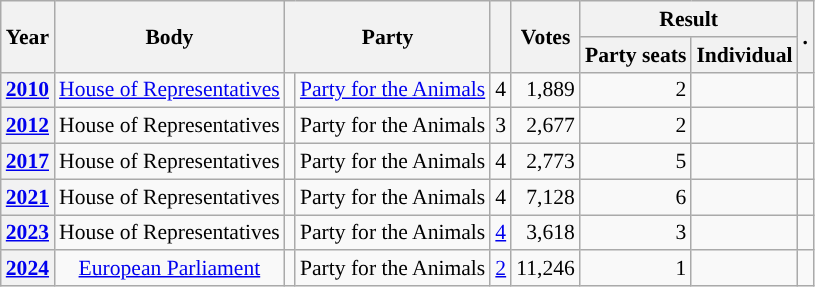<table class="wikitable plainrowheaders sortable" border=2 cellpadding=4 cellspacing=0 style="border: 1px #aaa solid; font-size: 90%; text-align:center;">
<tr>
<th scope="col" rowspan=2>Year</th>
<th scope="col" rowspan=2>Body</th>
<th scope="col" colspan=2 rowspan=2>Party</th>
<th scope="col" rowspan=2></th>
<th scope="col" rowspan=2>Votes</th>
<th scope="colgroup" colspan=2>Result</th>
<th scope="col" rowspan=2 class="unsortable">.</th>
</tr>
<tr>
<th scope="col">Party seats</th>
<th scope="col">Individual</th>
</tr>
<tr>
<th scope="row"><a href='#'>2010</a></th>
<td><a href='#'>House of Representatives</a></td>
<td style="background-color:"></td>
<td><a href='#'>Party for the Animals</a></td>
<td style=text-align:right>4</td>
<td style=text-align:right>1,889</td>
<td style=text-align:right>2</td>
<td></td>
<td></td>
</tr>
<tr>
<th scope="row"><a href='#'>2012</a></th>
<td>House of Representatives</td>
<td style="background-color:"></td>
<td>Party for the Animals</td>
<td style=text-align:right>3</td>
<td style=text-align:right>2,677</td>
<td style=text-align:right>2</td>
<td></td>
<td></td>
</tr>
<tr>
<th scope="row"><a href='#'>2017</a></th>
<td>House of Representatives</td>
<td style="background-color:"></td>
<td>Party for the Animals</td>
<td style=text-align:right>4</td>
<td style=text-align:right>2,773</td>
<td style=text-align:right>5</td>
<td></td>
<td></td>
</tr>
<tr>
<th scope="row"><a href='#'>2021</a></th>
<td>House of Representatives</td>
<td style="background-color:"></td>
<td>Party for the Animals</td>
<td style=text-align:right>4</td>
<td style=text-align:right>7,128</td>
<td style=text-align:right>6</td>
<td></td>
<td></td>
</tr>
<tr>
<th scope="row"><a href='#'>2023</a></th>
<td>House of Representatives</td>
<td style="background-color:"></td>
<td>Party for the Animals</td>
<td style=text-align:right><a href='#'>4</a></td>
<td style=text-align:right>3,618</td>
<td style=text-align:right>3</td>
<td></td>
<td></td>
</tr>
<tr>
<th scope="row"><a href='#'>2024</a></th>
<td><a href='#'>European Parliament</a></td>
<td style="background-color:"></td>
<td>Party for the Animals</td>
<td style=text-align:right><a href='#'>2</a></td>
<td style=text-align:right>11,246</td>
<td style=text-align:right>1</td>
<td></td>
<td></td>
</tr>
</table>
